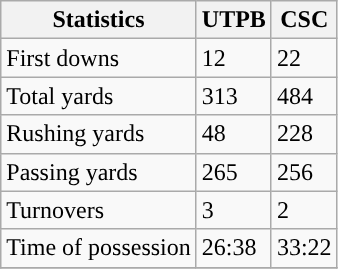<table class="wikitable" style="float: left;">
<tr>
<th>Statistics</th>
<th>UTPB</th>
<th>CSC</th>
</tr>
<tr>
<td>First downs</td>
<td>12</td>
<td>22</td>
</tr>
<tr>
<td>Total yards</td>
<td>313</td>
<td>484</td>
</tr>
<tr>
<td>Rushing yards</td>
<td>48</td>
<td>228</td>
</tr>
<tr>
<td>Passing yards</td>
<td>265</td>
<td>256</td>
</tr>
<tr>
<td>Turnovers</td>
<td>3</td>
<td>2</td>
</tr>
<tr>
<td>Time of possession</td>
<td>26:38</td>
<td>33:22</td>
</tr>
<tr>
</tr>
</table>
